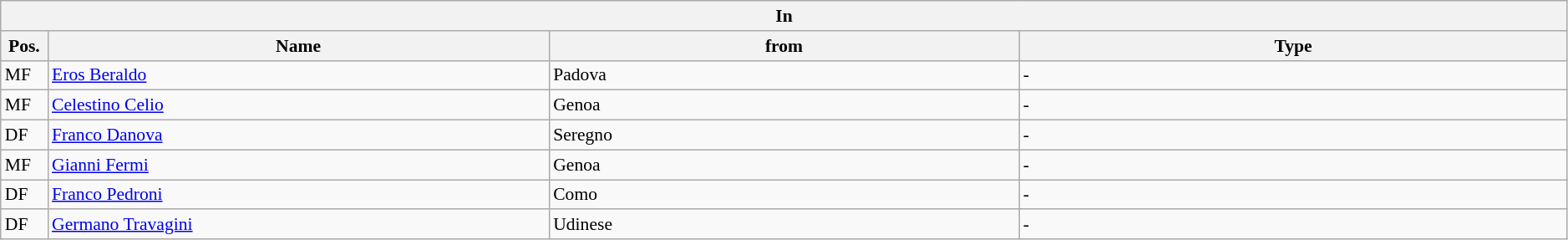<table class="wikitable" style="font-size:90%;width:99%;">
<tr>
<th colspan="4">In</th>
</tr>
<tr>
<th width=3%>Pos.</th>
<th width=32%>Name</th>
<th width=30%>from</th>
<th width=35%>Type</th>
</tr>
<tr>
<td>MF</td>
<td><a href='#'>Eros Beraldo</a></td>
<td>Padova</td>
<td>-</td>
</tr>
<tr>
<td>MF</td>
<td><a href='#'>Celestino Celio</a></td>
<td>Genoa</td>
<td>-</td>
</tr>
<tr>
<td>DF</td>
<td><a href='#'>Franco Danova</a></td>
<td>Seregno</td>
<td>-</td>
</tr>
<tr>
<td>MF</td>
<td><a href='#'>Gianni Fermi</a></td>
<td>Genoa</td>
<td>-</td>
</tr>
<tr>
<td>DF</td>
<td><a href='#'>Franco Pedroni</a></td>
<td>Como</td>
<td>-</td>
</tr>
<tr>
<td>DF</td>
<td><a href='#'>Germano Travagini</a></td>
<td>Udinese</td>
<td>-</td>
</tr>
</table>
